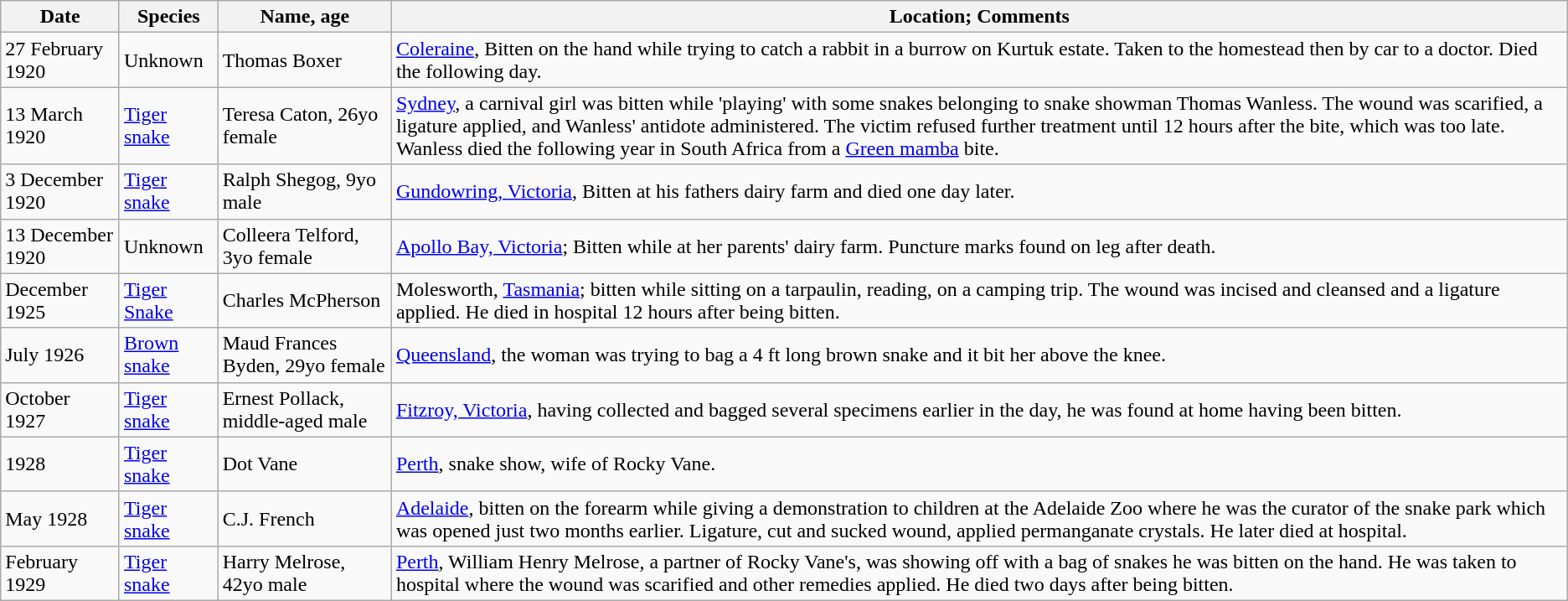<table class="wikitable sortable">
<tr>
<th scope="col">Date</th>
<th scope="col">Species</th>
<th scope="col">Name, age</th>
<th scope="col" class="unsortable">Location; Comments</th>
</tr>
<tr>
<td data-sort-value="1920-02-27">27 February 1920</td>
<td>Unknown</td>
<td data-sort-value="Boxer, Thomas">Thomas Boxer</td>
<td><a href='#'>Coleraine</a>, Bitten on the hand while trying to catch a rabbit in a burrow on Kurtuk estate. Taken to the homestead then by car to a doctor. Died the following day.</td>
</tr>
<tr>
<td data-sort-value="1920-03-13">13 March 1920</td>
<td><a href='#'>Tiger snake</a></td>
<td data-sort-value="caton, teresa">Teresa Caton, 26yo female</td>
<td><a href='#'>Sydney</a>, a carnival girl was bitten while 'playing' with some snakes belonging to snake showman Thomas Wanless. The wound was scarified, a ligature applied, and Wanless' antidote administered. The victim refused further treatment until 12 hours after the bite, which was too late. Wanless died the following year in South Africa from a <a href='#'>Green mamba</a> bite.</td>
</tr>
<tr>
<td data-sort-value="1920-12-3">3 December 1920</td>
<td><a href='#'>Tiger snake</a></td>
<td data-sort-value="Shegog, Ralph">Ralph Shegog, 9yo male</td>
<td><a href='#'>Gundowring, Victoria</a>, Bitten at his fathers dairy farm and died one day later.</td>
</tr>
<tr>
<td data-sort-value="1920-12-13">13 December 1920</td>
<td>Unknown</td>
<td data-sort-value="telford, colleera">Colleera Telford, 3yo female</td>
<td><a href='#'>Apollo Bay, Victoria</a>; Bitten while at her parents' dairy farm. Puncture marks found on leg after death.</td>
</tr>
<tr>
<td data-sort-value="1925-12-01">December 1925</td>
<td><a href='#'>Tiger Snake</a></td>
<td data-sort-value="mcpherson, charles">Charles McPherson</td>
<td>Molesworth, <a href='#'>Tasmania</a>; bitten while sitting on a tarpaulin, reading, on a camping trip. The wound was incised and cleansed and a ligature applied. He died in hospital 12 hours after being bitten.</td>
</tr>
<tr>
<td data-sort-value="1926-07-01">July 1926</td>
<td><a href='#'>Brown snake</a></td>
<td data-sort-value="byden, maud frances">Maud Frances Byden, 29yo female</td>
<td><a href='#'>Queensland</a>, the woman was trying to bag a 4 ft long brown snake and it bit her above the knee.</td>
</tr>
<tr>
<td data-sort-value="1927-10-01">October 1927</td>
<td><a href='#'>Tiger snake</a></td>
<td data-sort-value="pollack, ernest">Ernest Pollack, middle-aged male</td>
<td><a href='#'>Fitzroy, Victoria</a>, having collected and bagged several specimens earlier in the day, he was found at home having been bitten.</td>
</tr>
<tr>
<td data-sort-value="1928-01-01">1928</td>
<td><a href='#'>Tiger snake</a></td>
<td data-sort-value="vane, dot">Dot Vane</td>
<td><a href='#'>Perth</a>, snake show, wife of Rocky Vane.</td>
</tr>
<tr>
<td data-sort-value="1928-05-01">May 1928</td>
<td><a href='#'>Tiger snake</a></td>
<td data-sort-value="french, c j">C.J. French</td>
<td><a href='#'>Adelaide</a>, bitten on the forearm while giving a demonstration to children at the Adelaide Zoo where he was the curator of the snake park which was opened just two months earlier. Ligature, cut and sucked wound, applied permanganate crystals. He later died at hospital.</td>
</tr>
<tr>
<td data-sort-value="1929-02-01">February 1929</td>
<td><a href='#'>Tiger snake</a></td>
<td data-sort-value="melrose, harry">Harry Melrose, 42yo male</td>
<td><a href='#'>Perth</a>, William Henry Melrose, a partner of Rocky Vane's, was showing off with a bag of snakes he was bitten on the hand. He was taken to hospital where the wound was scarified and other remedies applied. He died two days after being bitten.</td>
</tr>
</table>
